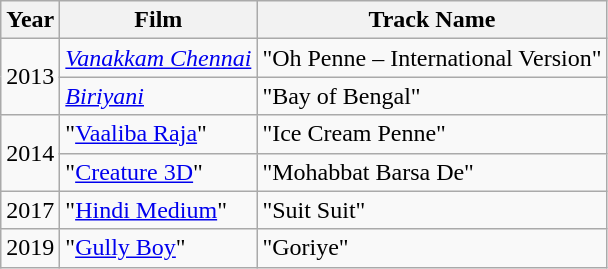<table class="wikitable plainrowheaders">
<tr>
<th scope="col">Year</th>
<th scope="col">Film</th>
<th scope="col">Track Name</th>
</tr>
<tr>
<td rowspan="2">2013</td>
<td><em><a href='#'>Vanakkam Chennai</a></em></td>
<td>"Oh Penne – International Version"</td>
</tr>
<tr>
<td><em><a href='#'>Biriyani</a></em></td>
<td>"Bay of Bengal"</td>
</tr>
<tr>
<td rowspan="2">2014</td>
<td>"<a href='#'>Vaaliba Raja</a>"</td>
<td>"Ice Cream Penne"</td>
</tr>
<tr>
<td>"<a href='#'>Creature 3D</a>"</td>
<td>"Mohabbat Barsa De"</td>
</tr>
<tr>
<td>2017</td>
<td>"<a href='#'>Hindi Medium</a>"</td>
<td>"Suit Suit"</td>
</tr>
<tr>
<td>2019</td>
<td>"<a href='#'>Gully Boy</a>"</td>
<td>"Goriye"</td>
</tr>
</table>
